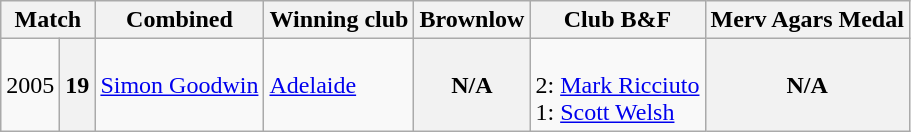<table class="wikitable">
<tr>
<th colspan="2">Match</th>
<th>Combined</th>
<th>Winning club</th>
<th>Brownlow</th>
<th>Club B&F</th>
<th>Merv Agars Medal</th>
</tr>
<tr>
<td>2005</td>
<th>19</th>
<td> <a href='#'>Simon Goodwin</a></td>
<td><a href='#'>Adelaide</a></td>
<th>N/A</th>
<td><br>2: <a href='#'>Mark Ricciuto</a><br>1: <a href='#'>Scott Welsh</a></td>
<th>N/A</th>
</tr>
</table>
